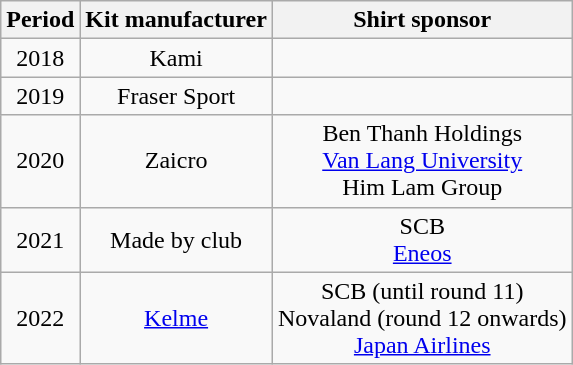<table class="wikitable" style="text-align: center">
<tr>
<th>Period</th>
<th>Kit manufacturer</th>
<th>Shirt sponsor</th>
</tr>
<tr>
<td>2018</td>
<td>Kami</td>
<td></td>
</tr>
<tr>
<td>2019</td>
<td>Fraser Sport</td>
<td></td>
</tr>
<tr>
<td>2020</td>
<td>Zaicro</td>
<td>Ben Thanh Holdings <br> <a href='#'>Van Lang University</a> <br> Him Lam Group</td>
</tr>
<tr>
<td>2021</td>
<td>Made by club</td>
<td>SCB<br><a href='#'>Eneos</a></td>
</tr>
<tr>
<td>2022</td>
<td><a href='#'>Kelme</a></td>
<td>SCB (until round 11)<br> Novaland (round 12 onwards) <br><a href='#'>Japan Airlines</a></td>
</tr>
</table>
